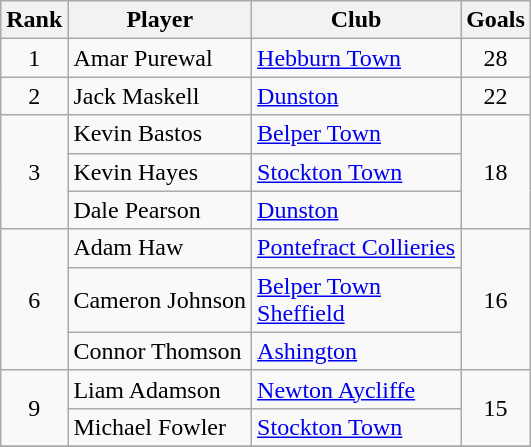<table class="wikitable" style="text-align:center">
<tr>
<th>Rank</th>
<th>Player</th>
<th>Club</th>
<th>Goals</th>
</tr>
<tr>
<td rowspan="1">1</td>
<td align=left>Amar Purewal</td>
<td align=left><a href='#'>Hebburn Town</a></td>
<td rowspan="1">28</td>
</tr>
<tr>
<td rowspan="1">2</td>
<td align=left>Jack Maskell</td>
<td align=left><a href='#'>Dunston</a></td>
<td rowspan="1">22</td>
</tr>
<tr>
<td rowspan="3">3</td>
<td align=left>Kevin Bastos</td>
<td align=left><a href='#'>Belper Town</a></td>
<td rowspan="3">18</td>
</tr>
<tr>
<td align=left>Kevin Hayes</td>
<td align=left><a href='#'>Stockton Town</a></td>
</tr>
<tr>
<td align=left>Dale Pearson</td>
<td align=left><a href='#'>Dunston</a></td>
</tr>
<tr>
<td rowspan="3">6</td>
<td align=left>Adam Haw</td>
<td align=left><a href='#'>Pontefract Collieries</a></td>
<td rowspan="3">16</td>
</tr>
<tr>
<td align=left>Cameron Johnson</td>
<td align=left><a href='#'>Belper Town</a> <br> <a href='#'>Sheffield</a></td>
</tr>
<tr>
<td align=left>Connor Thomson</td>
<td align=left><a href='#'>Ashington</a></td>
</tr>
<tr>
<td rowspan="2">9</td>
<td align=left>Liam Adamson</td>
<td align=left><a href='#'>Newton Aycliffe</a></td>
<td rowspan="2">15</td>
</tr>
<tr>
<td align=left>Michael Fowler</td>
<td align=left><a href='#'>Stockton Town</a></td>
</tr>
<tr>
</tr>
</table>
